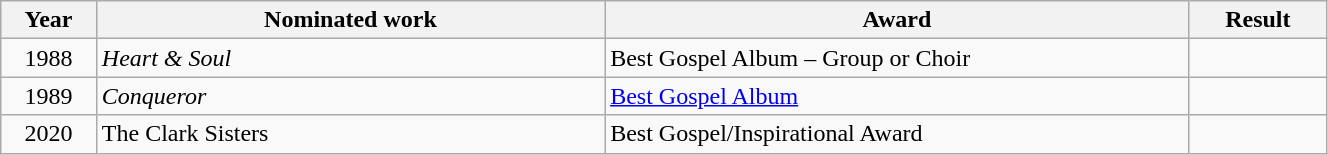<table class="wikitable" style="width:70%;">
<tr>
<th style="width:3%;">Year</th>
<th style="width:20%;">Nominated work</th>
<th style="width:23%;">Award</th>
<th style="width:5%;">Result</th>
</tr>
<tr>
<td align="center">1988</td>
<td><em>Heart & Soul</em></td>
<td>Best Gospel Album – Group or Choir</td>
<td></td>
</tr>
<tr>
<td align="center">1989</td>
<td><em>Conqueror</em></td>
<td><a href='#'>Best Gospel Album</a></td>
<td></td>
</tr>
<tr>
<td align="center">2020</td>
<td>The Clark Sisters</td>
<td>Best Gospel/Inspirational Award </td>
<td></td>
</tr>
</table>
